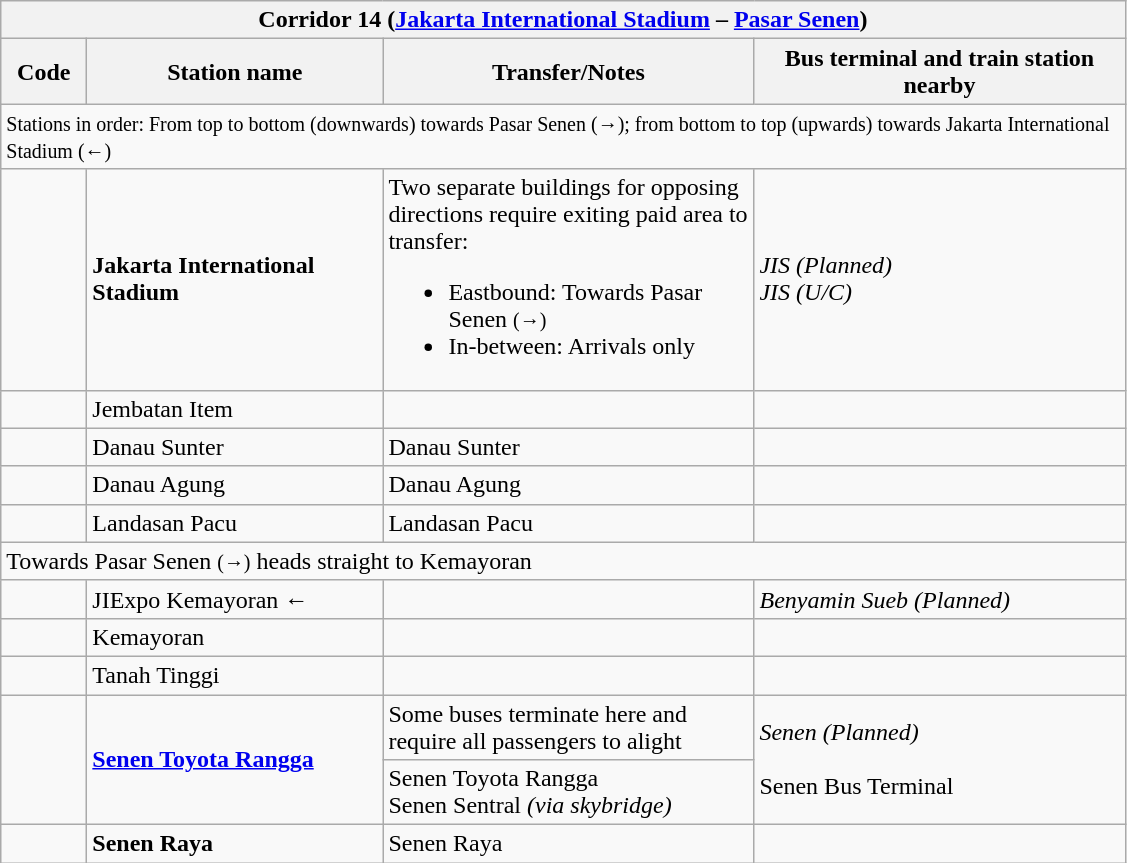<table class="wikitable" style="font-size:100%">
<tr>
<th colspan="4" align="left"> Corridor 14 (<a href='#'>Jakarta International Stadium</a> – <a href='#'>Pasar Senen</a>)</th>
</tr>
<tr>
<th width="50">Code</th>
<th width="190">Station name</th>
<th width="240">Transfer/Notes</th>
<th width="240">Bus terminal and train station nearby</th>
</tr>
<tr>
<td colspan="4"><small>Stations in order: From top to bottom (downwards) towards Pasar Senen (→); from bottom to top (upwards) towards Jakarta International Stadium (←)</small></td>
</tr>
<tr>
<td align="center"><strong></strong></td>
<td><strong>Jakarta International Stadium</strong></td>
<td>Two separate buildings for opposing directions require exiting paid area to transfer:<br><ul><li>Eastbound: Towards Pasar Senen <small>(→)</small></li><li>In-between: Arrivals only</li></ul></td>
<td> <em>JIS (Planned)</em><br> <em>JIS (U/C)</em></td>
</tr>
<tr>
<td align="center"><strong></strong></td>
<td>Jembatan Item</td>
<td></td>
<td></td>
</tr>
<tr>
<td align="center"><strong></strong><br><strong></strong></td>
<td>Danau Sunter</td>
<td> Danau Sunter</td>
<td></td>
</tr>
<tr>
<td align="center"><strong></strong><br><strong></strong></td>
<td>Danau Agung</td>
<td> Danau Agung</td>
<td></td>
</tr>
<tr>
<td align="center"><strong></strong><br><strong></strong></td>
<td>Landasan Pacu</td>
<td> Landasan Pacu</td>
<td></td>
</tr>
<tr>
<td colspan="4">Towards Pasar Senen <small>(→)</small> heads straight to Kemayoran</td>
</tr>
<tr>
<td align="center"></td>
<td>JIExpo Kemayoran ←</td>
<td></td>
<td> <em>Benyamin Sueb (Planned)</em></td>
</tr>
<tr>
<td align="center"><strong></strong></td>
<td>Kemayoran</td>
<td></td>
<td></td>
</tr>
<tr>
<td align="center"><strong></strong></td>
<td>Tanah Tinggi</td>
<td></td>
<td></td>
</tr>
<tr>
<td align="center" rowspan="2"><strong></strong><br><strong></strong></td>
<td rowspan="2"><strong><a href='#'>Senen Toyota Rangga</a></strong></td>
<td>Some buses terminate here and require all passengers to alight</td>
<td rowspan="2"> <em>Senen (Planned)</em><br>  <br> Senen Bus Terminal</td>
</tr>
<tr>
<td>   Senen Toyota Rangga<br> Senen Sentral <em>(via skybridge)</em></td>
</tr>
<tr>
<td align="center"><strong></strong><br><strong></strong></td>
<td><strong>Senen Raya</strong></td>
<td> Senen Raya</td>
<td></td>
</tr>
</table>
